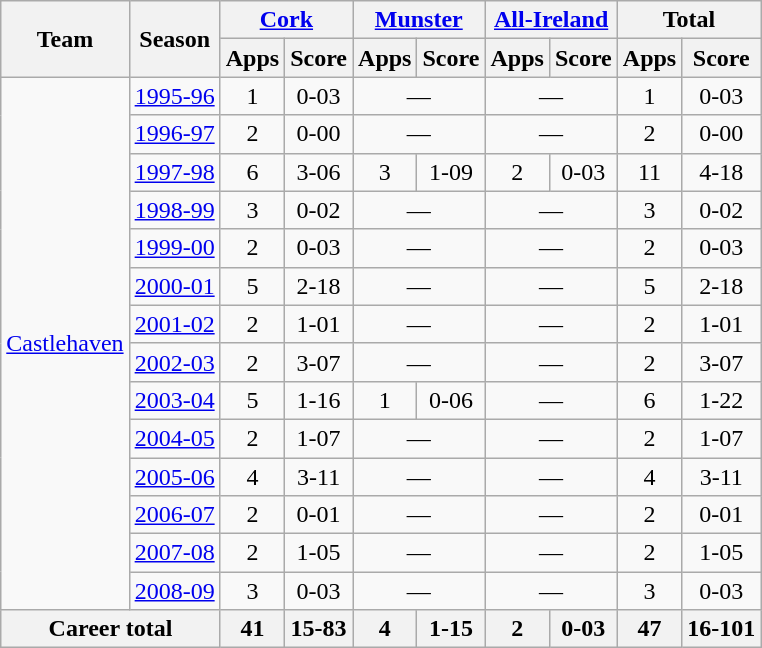<table class="wikitable" style="text-align:center">
<tr>
<th rowspan="2">Team</th>
<th rowspan="2">Season</th>
<th colspan="2"><a href='#'>Cork</a></th>
<th colspan="2"><a href='#'>Munster</a></th>
<th colspan="2"><a href='#'>All-Ireland</a></th>
<th colspan="2">Total</th>
</tr>
<tr>
<th>Apps</th>
<th>Score</th>
<th>Apps</th>
<th>Score</th>
<th>Apps</th>
<th>Score</th>
<th>Apps</th>
<th>Score</th>
</tr>
<tr>
<td rowspan="14"><a href='#'>Castlehaven</a></td>
<td><a href='#'>1995-96</a></td>
<td>1</td>
<td>0-03</td>
<td colspan=2>—</td>
<td colspan=2>—</td>
<td>1</td>
<td>0-03</td>
</tr>
<tr>
<td><a href='#'>1996-97</a></td>
<td>2</td>
<td>0-00</td>
<td colspan=2>—</td>
<td colspan=2>—</td>
<td>2</td>
<td>0-00</td>
</tr>
<tr>
<td><a href='#'>1997-98</a></td>
<td>6</td>
<td>3-06</td>
<td>3</td>
<td>1-09</td>
<td>2</td>
<td>0-03</td>
<td>11</td>
<td>4-18</td>
</tr>
<tr>
<td><a href='#'>1998-99</a></td>
<td>3</td>
<td>0-02</td>
<td colspan=2>—</td>
<td colspan=2>—</td>
<td>3</td>
<td>0-02</td>
</tr>
<tr>
<td><a href='#'>1999-00</a></td>
<td>2</td>
<td>0-03</td>
<td colspan=2>—</td>
<td colspan=2>—</td>
<td>2</td>
<td>0-03</td>
</tr>
<tr>
<td><a href='#'>2000-01</a></td>
<td>5</td>
<td>2-18</td>
<td colspan=2>—</td>
<td colspan=2>—</td>
<td>5</td>
<td>2-18</td>
</tr>
<tr>
<td><a href='#'>2001-02</a></td>
<td>2</td>
<td>1-01</td>
<td colspan=2>—</td>
<td colspan=2>—</td>
<td>2</td>
<td>1-01</td>
</tr>
<tr>
<td><a href='#'>2002-03</a></td>
<td>2</td>
<td>3-07</td>
<td colspan=2>—</td>
<td colspan=2>—</td>
<td>2</td>
<td>3-07</td>
</tr>
<tr>
<td><a href='#'>2003-04</a></td>
<td>5</td>
<td>1-16</td>
<td>1</td>
<td>0-06</td>
<td colspan=2>—</td>
<td>6</td>
<td>1-22</td>
</tr>
<tr>
<td><a href='#'>2004-05</a></td>
<td>2</td>
<td>1-07</td>
<td colspan=2>—</td>
<td colspan=2>—</td>
<td>2</td>
<td>1-07</td>
</tr>
<tr>
<td><a href='#'>2005-06</a></td>
<td>4</td>
<td>3-11</td>
<td colspan=2>—</td>
<td colspan=2>—</td>
<td>4</td>
<td>3-11</td>
</tr>
<tr>
<td><a href='#'>2006-07</a></td>
<td>2</td>
<td>0-01</td>
<td colspan=2>—</td>
<td colspan=2>—</td>
<td>2</td>
<td>0-01</td>
</tr>
<tr>
<td><a href='#'>2007-08</a></td>
<td>2</td>
<td>1-05</td>
<td colspan=2>—</td>
<td colspan=2>—</td>
<td>2</td>
<td>1-05</td>
</tr>
<tr>
<td><a href='#'>2008-09</a></td>
<td>3</td>
<td>0-03</td>
<td colspan=2>—</td>
<td colspan=2>—</td>
<td>3</td>
<td>0-03</td>
</tr>
<tr>
<th colspan="2">Career total</th>
<th>41</th>
<th>15-83</th>
<th>4</th>
<th>1-15</th>
<th>2</th>
<th>0-03</th>
<th>47</th>
<th>16-101</th>
</tr>
</table>
